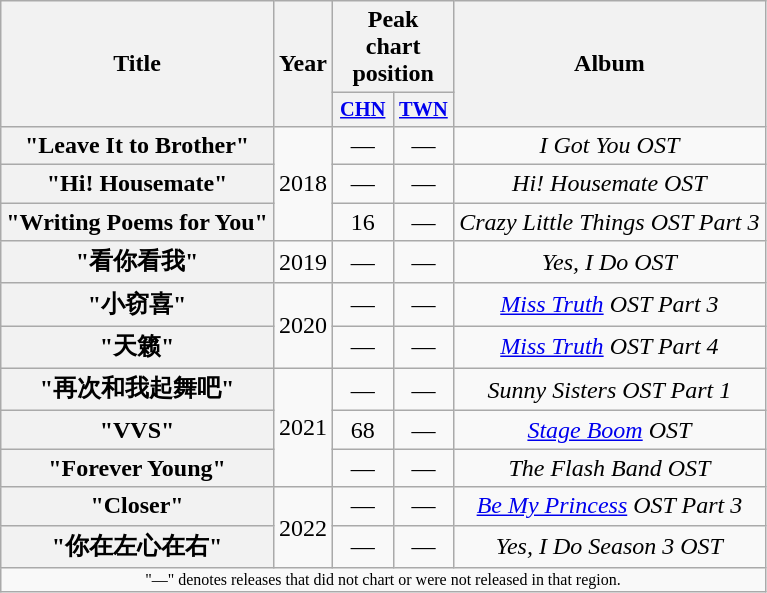<table class="wikitable plainrowheaders" style="text-align:center;">
<tr>
<th rowspan="2" scope="col">Title</th>
<th rowspan="2" scope="col">Year</th>
<th colspan="2" scope="col">Peak chart position</th>
<th rowspan="2" scope="col">Album</th>
</tr>
<tr>
<th scope="col" style="width:2.5em;font-size:85%;"><a href='#'>CHN</a></th>
<th scope="col" style="width:2.5em;font-size:85%;"><a href='#'>TWN</a></th>
</tr>
<tr>
<th scope="row">"Leave It to Brother" </th>
<td rowspan="3">2018</td>
<td>—</td>
<td —>—</td>
<td><em>I Got You OST</em></td>
</tr>
<tr>
<th scope="row">"Hi! Housemate" <br></th>
<td>—</td>
<td>—</td>
<td><em>Hi! Housemate OST</em></td>
</tr>
<tr>
<th scope="row">"Writing Poems for You" <br></th>
<td>16</td>
<td>—</td>
<td><em>Crazy Little Things OST Part 3</em></td>
</tr>
<tr>
<th scope="row">"看你看我"<br></th>
<td>2019</td>
<td>—</td>
<td>—</td>
<td><em>Yes, I Do OST</em></td>
</tr>
<tr>
<th scope="row">"小窃喜"</th>
<td rowspan="2">2020</td>
<td>—</td>
<td>—</td>
<td><em><a href='#'>Miss Truth</a> OST Part 3</em></td>
</tr>
<tr>
<th scope="row">"天籁"</th>
<td>—</td>
<td>—</td>
<td><em><a href='#'>Miss Truth</a> OST Part 4</em></td>
</tr>
<tr>
<th scope="row">"再次和我起舞吧"<br></th>
<td rowspan="3">2021</td>
<td>—</td>
<td>—</td>
<td><em>Sunny Sisters OST Part 1</em></td>
</tr>
<tr>
<th scope="row">"VVS"<br></th>
<td>68</td>
<td>—</td>
<td><em><a href='#'>Stage Boom</a> OST</em></td>
</tr>
<tr>
<th scope="row">"Forever Young"<br></th>
<td>—</td>
<td>—</td>
<td><em>The Flash Band OST</em></td>
</tr>
<tr>
<th scope="row">"Closer" </th>
<td rowspan="2">2022</td>
<td>—</td>
<td>—</td>
<td><em><a href='#'>Be My Princess</a> OST Part 3</em></td>
</tr>
<tr>
<th scope="row">"你在左心在右"<br></th>
<td>—</td>
<td>—</td>
<td><em>Yes, I Do Season 3 OST</em></td>
</tr>
<tr>
<td colspan="5" style="font-size:8pt">"—" denotes releases that did not chart or were not released in that region.</td>
</tr>
</table>
